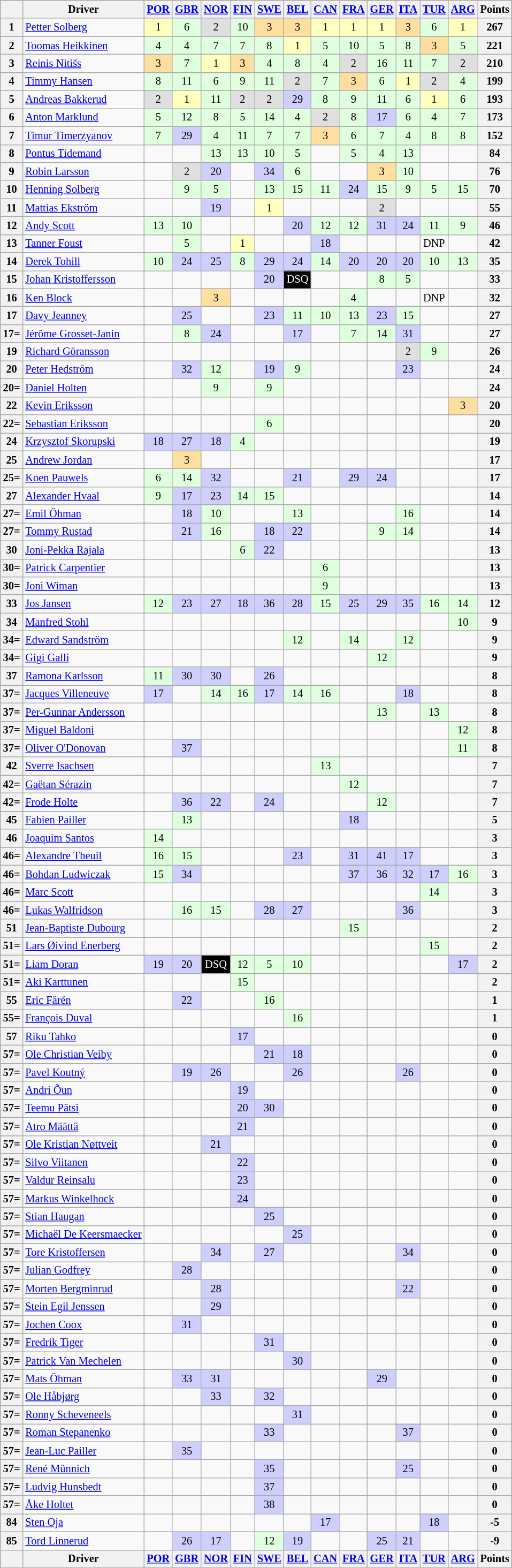<table class="wikitable" style="font-size: 85%; text-align: center;">
<tr valign="top">
<th valign="middle"></th>
<th valign="middle">Driver</th>
<th><a href='#'>POR</a> <br></th>
<th><a href='#'>GBR</a> <br></th>
<th><a href='#'>NOR</a> <br></th>
<th><a href='#'>FIN</a> <br></th>
<th><a href='#'>SWE</a> <br></th>
<th><a href='#'>BEL</a> <br></th>
<th><a href='#'>CAN</a> <br></th>
<th><a href='#'>FRA</a> <br></th>
<th><a href='#'>GER</a> <br></th>
<th><a href='#'>ITA</a> <br></th>
<th><a href='#'>TUR</a> <br></th>
<th><a href='#'>ARG</a> <br></th>
<th valign="middle">Points</th>
</tr>
<tr>
<th>1</th>
<td align=left> <a href='#'>Petter Solberg</a></td>
<td style="background:#ffffbf;">1</td>
<td style="background:#dfffdf;">6</td>
<td style="background:#dfdfdf;">2</td>
<td style="background:#dfffdf;">10</td>
<td style="background:#ffdf9f;">3</td>
<td style="background:#ffdf9f;">3</td>
<td style="background:#ffffbf;">1</td>
<td style="background:#ffffbf;">1</td>
<td style="background:#ffffbf;">1</td>
<td style="background:#ffdf9f;">3</td>
<td style="background:#dfffdf;">6</td>
<td style="background:#ffffbf;">1</td>
<th>267</th>
</tr>
<tr>
<th>2</th>
<td align=left> <a href='#'>Toomas Heikkinen</a></td>
<td style="background:#dfffdf;">4</td>
<td style="background:#dfffdf;">4</td>
<td style="background:#dfffdf;">7</td>
<td style="background:#dfffdf;">7</td>
<td style="background:#dfffdf;">8</td>
<td style="background:#ffffbf;">1</td>
<td style="background:#dfffdf;">5</td>
<td style="background:#dfffdf;">10</td>
<td style="background:#dfffdf;">5</td>
<td style="background:#dfffdf;">8</td>
<td style="background:#ffdf9f;">3</td>
<td style="background:#dfffdf;">5</td>
<th>221</th>
</tr>
<tr>
<th>3</th>
<td align=left> <a href='#'>Reinis Nitišs</a></td>
<td style="background:#ffdf9f;">3</td>
<td style="background:#dfffdf;">7</td>
<td style="background:#ffffbf;">1</td>
<td style="background:#ffdf9f;">3</td>
<td style="background:#dfffdf;">4</td>
<td style="background:#dfffdf;">8</td>
<td style="background:#dfffdf;">4</td>
<td style="background:#dfdfdf;">2</td>
<td style="background:#dfffdf;">16</td>
<td style="background:#dfffdf;">11</td>
<td style="background:#dfffdf;">7</td>
<td style="background:#dfdfdf;">2</td>
<th>210</th>
</tr>
<tr>
<th>4</th>
<td align=left> <a href='#'>Timmy Hansen</a></td>
<td style="background:#dfffdf;">8</td>
<td style="background:#dfffdf;">11</td>
<td style="background:#dfffdf;">6</td>
<td style="background:#dfffdf;">9</td>
<td style="background:#dfffdf;">11</td>
<td style="background:#dfdfdf;">2</td>
<td style="background:#dfffdf;">7</td>
<td style="background:#ffdf9f;">3</td>
<td style="background:#dfffdf;">6</td>
<td style="background:#ffffbf;">1</td>
<td style="background:#dfdfdf;">2</td>
<td style="background:#dfffdf;">4</td>
<th>199</th>
</tr>
<tr>
<th>5</th>
<td align=left> <a href='#'>Andreas Bakkerud</a></td>
<td style="background:#dfdfdf;">2</td>
<td style="background:#ffffbf;">1</td>
<td style="background:#dfffdf;">11</td>
<td style="background:#dfdfdf;">2</td>
<td style="background:#dfdfdf;">2</td>
<td style="background:#cfcfff;">29</td>
<td style="background:#dfffdf;">8</td>
<td style="background:#dfffdf;">9</td>
<td style="background:#dfffdf;">11</td>
<td style="background:#dfffdf;">6</td>
<td style="background:#ffffbf;">1</td>
<td style="background:#dfffdf;">6</td>
<th>193</th>
</tr>
<tr>
<th>6</th>
<td align=left> <a href='#'>Anton Marklund</a></td>
<td style="background:#dfffdf;">5</td>
<td style="background:#dfffdf;">12</td>
<td style="background:#dfffdf;">8</td>
<td style="background:#dfffdf;">5</td>
<td style="background:#dfffdf;">14</td>
<td style="background:#dfffdf;">4</td>
<td style="background:#dfdfdf;">2</td>
<td style="background:#dfffdf;">8</td>
<td style="background:#cfcfff;">17</td>
<td style="background:#dfffdf;">6</td>
<td style="background:#dfffdf;">4</td>
<td style="background:#dfffdf;">7</td>
<th>173</th>
</tr>
<tr>
<th>7</th>
<td align=left> <a href='#'>Timur Timerzyanov</a></td>
<td style="background:#dfffdf;">7</td>
<td style="background:#cfcfff;">29</td>
<td style="background:#dfffdf;">4</td>
<td style="background:#dfffdf;">11</td>
<td style="background:#dfffdf;">7</td>
<td style="background:#dfffdf;">7</td>
<td style="background:#ffdf9f;">3</td>
<td style="background:#dfffdf;">6</td>
<td style="background:#dfffdf;">7</td>
<td style="background:#dfffdf;">4</td>
<td style="background:#dfffdf;">8</td>
<td style="background:#dfffdf;">8</td>
<th>152</th>
</tr>
<tr>
<th>8</th>
<td align=left> <a href='#'>Pontus Tidemand</a></td>
<td></td>
<td></td>
<td style="background:#dfffdf;">13</td>
<td style="background:#dfffdf;">13</td>
<td style="background:#dfffdf;">10</td>
<td style="background:#dfffdf;">5</td>
<td></td>
<td style="background:#dfffdf;">5</td>
<td style="background:#dfffdf;">4</td>
<td style="background:#dfffdf;">13</td>
<td></td>
<td></td>
<th>84</th>
</tr>
<tr>
<th>9</th>
<td align=left> <a href='#'>Robin Larsson</a></td>
<td></td>
<td style="background:#dfdfdf;">2</td>
<td style="background:#cfcfff;">20</td>
<td></td>
<td style="background:#cfcfff;">34</td>
<td style="background:#dfffdf;">6</td>
<td></td>
<td></td>
<td style="background:#ffdf9f;">3</td>
<td style="background:#dfffdf;">10</td>
<td></td>
<td></td>
<th>76</th>
</tr>
<tr>
<th>10</th>
<td align=left> <a href='#'>Henning Solberg</a></td>
<td></td>
<td style="background:#dfffdf;">9</td>
<td style="background:#dfffdf;">5</td>
<td></td>
<td style="background:#dfffdf;">13</td>
<td style="background:#dfffdf;">15</td>
<td style="background:#dfffdf;">11</td>
<td style="background:#cfcfff;">24</td>
<td style="background:#dfffdf;">15</td>
<td style="background:#dfffdf;">9</td>
<td style="background:#dfffdf;">5</td>
<td style="background:#dfffdf;">15</td>
<th>70</th>
</tr>
<tr>
<th>11</th>
<td align=left> <a href='#'>Mattias Ekström</a></td>
<td></td>
<td></td>
<td style="background:#cfcfff;">19</td>
<td></td>
<td style="background:#ffffbf;">1</td>
<td></td>
<td></td>
<td></td>
<td style="background:#dfdfdf;">2</td>
<td></td>
<td></td>
<td></td>
<th>55</th>
</tr>
<tr>
<th>12</th>
<td align=left> <a href='#'>Andy Scott</a></td>
<td style="background:#dfffdf;">13</td>
<td style="background:#dfffdf;">10</td>
<td></td>
<td></td>
<td></td>
<td style="background:#cfcfff;">20</td>
<td style="background:#dfffdf;">12</td>
<td style="background:#dfffdf;">12</td>
<td style="background:#cfcfff;">31</td>
<td style="background:#cfcfff;">24</td>
<td style="background:#dfffdf;">11</td>
<td style="background:#dfffdf;">9</td>
<th>46</th>
</tr>
<tr>
<th>13</th>
<td align=left> <a href='#'>Tanner Foust</a></td>
<td></td>
<td style="background:#dfffdf;">5</td>
<td></td>
<td style="background:#ffffbf;">1</td>
<td></td>
<td></td>
<td style="background:#cfcfff;">18</td>
<td></td>
<td></td>
<td></td>
<td>DNP</td>
<td></td>
<th>42</th>
</tr>
<tr>
<th>14</th>
<td align=left> <a href='#'>Derek Tohill</a></td>
<td style="background:#dfffdf;">10</td>
<td style="background:#cfcfff;">24</td>
<td style="background:#cfcfff;">25</td>
<td style="background:#dfffdf;">8</td>
<td style="background:#cfcfff;">29</td>
<td style="background:#cfcfff;">24</td>
<td style="background:#dfffdf;">14</td>
<td style="background:#cfcfff;">20</td>
<td style="background:#cfcfff;">20</td>
<td style="background:#cfcfff;">20</td>
<td style="background:#dfffdf;">10</td>
<td style="background:#dfffdf;">13</td>
<th>35</th>
</tr>
<tr>
<th>15</th>
<td align=left> <a href='#'>Johan Kristoffersson</a></td>
<td></td>
<td></td>
<td></td>
<td></td>
<td style="background:#cfcfff;">20</td>
<td style="background:#000000; color:white"><span>DSQ</span></td>
<td></td>
<td></td>
<td style="background:#dfffdf;">8</td>
<td style="background:#dfffdf;">5</td>
<td></td>
<td></td>
<th>33</th>
</tr>
<tr>
<th>16</th>
<td align=left> <a href='#'>Ken Block</a></td>
<td></td>
<td></td>
<td style="background:#ffdf9f;">3</td>
<td></td>
<td></td>
<td></td>
<td></td>
<td style="background:#dfffdf;">4</td>
<td></td>
<td></td>
<td>DNP</td>
<td></td>
<th>32</th>
</tr>
<tr>
<th>17</th>
<td align=left> <a href='#'>Davy Jeanney</a></td>
<td></td>
<td style="background:#cfcfff;">25</td>
<td></td>
<td></td>
<td style="background:#cfcfff;">23</td>
<td style="background:#dfffdf;">11</td>
<td style="background:#dfffdf;">10</td>
<td style="background:#dfffdf;">13</td>
<td style="background:#cfcfff;">23</td>
<td style="background:#dfffdf;">15</td>
<td></td>
<td></td>
<th>27</th>
</tr>
<tr>
<th>17=</th>
<td align=left> <a href='#'>Jérôme Grosset-Janin</a></td>
<td></td>
<td style="background:#dfffdf;">8</td>
<td style="background:#cfcfff;">24</td>
<td></td>
<td></td>
<td style="background:#cfcfff;">17</td>
<td></td>
<td style="background:#dfffdf;">7</td>
<td style="background:#dfffdf;">14</td>
<td style="background:#CFCFFF;">31</td>
<td></td>
<td></td>
<th>27</th>
</tr>
<tr>
<th>19</th>
<td align=left> <a href='#'>Richard Göransson</a></td>
<td></td>
<td></td>
<td></td>
<td></td>
<td></td>
<td></td>
<td></td>
<td></td>
<td></td>
<td style="background:#dfdfdf;">2</td>
<td style="background:#dfffdf;">9</td>
<td></td>
<th>26</th>
</tr>
<tr>
<th>20</th>
<td align=left> <a href='#'>Peter Hedström</a></td>
<td></td>
<td style="background:#cfcfff;">32</td>
<td style="background:#dfffdf;">12</td>
<td></td>
<td style="background:#cfcfff;">19</td>
<td style="background:#dfffdf;">9</td>
<td></td>
<td></td>
<td></td>
<td style="background:#cfcfff;">23</td>
<td></td>
<td></td>
<th>24</th>
</tr>
<tr>
<th>20=</th>
<td align=left> <a href='#'>Daniel Holten</a></td>
<td></td>
<td></td>
<td style="background:#dfffdf;">9</td>
<td></td>
<td style="background:#dfffdf;">9</td>
<td></td>
<td></td>
<td></td>
<td></td>
<td></td>
<td></td>
<td></td>
<th>24</th>
</tr>
<tr>
<th>22</th>
<td align=left> <a href='#'>Kevin Eriksson</a></td>
<td></td>
<td></td>
<td></td>
<td></td>
<td></td>
<td></td>
<td></td>
<td></td>
<td></td>
<td></td>
<td></td>
<td style="background:#ffdf9f;">3</td>
<th>20</th>
</tr>
<tr>
<th>22=</th>
<td align=left> <a href='#'>Sebastian Eriksson</a></td>
<td></td>
<td></td>
<td></td>
<td></td>
<td style="background:#dfffdf;">6</td>
<td></td>
<td></td>
<td></td>
<td></td>
<td></td>
<td></td>
<td></td>
<th>20</th>
</tr>
<tr>
<th>24</th>
<td align=left> <a href='#'>Krzysztof Skorupski</a></td>
<td style="background:#cfcfff;">18</td>
<td style="background:#cfcfff;">27</td>
<td style="background:#cfcfff;">18</td>
<td style="background:#dfffdf;">4</td>
<td></td>
<td></td>
<td></td>
<td></td>
<td></td>
<td></td>
<td></td>
<td></td>
<th>19</th>
</tr>
<tr>
<th>25</th>
<td align=left> <a href='#'>Andrew Jordan</a></td>
<td></td>
<td style="background:#ffdf9f;">3</td>
<td></td>
<td></td>
<td></td>
<td></td>
<td></td>
<td></td>
<td></td>
<td></td>
<td></td>
<td></td>
<th>17</th>
</tr>
<tr>
<th>25=</th>
<td align=left> <a href='#'>Koen Pauwels</a></td>
<td style="background:#dfffdf;">6</td>
<td style="background:#dfffdf;">14</td>
<td style="background:#cfcfff;">32</td>
<td></td>
<td></td>
<td style="background:#cfcfff;">21</td>
<td></td>
<td style="background:#cfcfff;">29</td>
<td style="background:#cfcfff;">24</td>
<td></td>
<td></td>
<td></td>
<th>17</th>
</tr>
<tr>
<th>27</th>
<td align=left> <a href='#'>Alexander Hvaal</a></td>
<td style="background:#dfffdf;">9</td>
<td style="background:#cfcfff;">17</td>
<td style="background:#cfcfff;">23</td>
<td style="background:#dfffdf;">14</td>
<td style="background:#dfffdf;">15</td>
<td></td>
<td></td>
<td></td>
<td></td>
<td></td>
<td></td>
<td></td>
<th>14</th>
</tr>
<tr>
<th>27=</th>
<td align=left> <a href='#'>Emil Öhman</a></td>
<td></td>
<td style="background:#cfcfff;">18</td>
<td style="background:#dfffdf;">10</td>
<td></td>
<td></td>
<td style="background:#dfffdf;">13</td>
<td></td>
<td></td>
<td></td>
<td style="background:#dfffdf;">16</td>
<td></td>
<td></td>
<th>14</th>
</tr>
<tr>
<th>27=</th>
<td align=left> <a href='#'>Tommy Rustad</a></td>
<td></td>
<td style="background:#cfcfff;">21</td>
<td style="background:#dfffdf;">16</td>
<td></td>
<td style="background:#cfcfff;">18</td>
<td style="background:#cfcfff;">22</td>
<td></td>
<td></td>
<td style="background:#dfffdf;">9</td>
<td style="background:#dfffdf;">14</td>
<td></td>
<td></td>
<th>14</th>
</tr>
<tr>
<th>30</th>
<td align=left> <a href='#'>Joni-Pekka Rajala</a></td>
<td></td>
<td></td>
<td></td>
<td style="background:#dfffdf;">6</td>
<td style="background:#cfcfff;">22</td>
<td></td>
<td></td>
<td></td>
<td></td>
<td></td>
<td></td>
<td></td>
<th>13</th>
</tr>
<tr>
<th>30=</th>
<td align=left> <a href='#'>Patrick Carpentier</a></td>
<td></td>
<td></td>
<td></td>
<td></td>
<td></td>
<td></td>
<td style="background:#dfffdf;">6</td>
<td></td>
<td></td>
<td></td>
<td></td>
<td></td>
<th>13</th>
</tr>
<tr>
<th>30=</th>
<td align=left> <a href='#'>Joni Wiman</a></td>
<td></td>
<td></td>
<td></td>
<td></td>
<td></td>
<td></td>
<td style="background:#dfffdf;">9</td>
<td></td>
<td></td>
<td></td>
<td></td>
<td></td>
<th>13</th>
</tr>
<tr>
<th>33</th>
<td align=left> <a href='#'>Jos Jansen</a></td>
<td style="background:#dfffdf;">12</td>
<td style="background:#cfcfff;">23</td>
<td style="background:#cfcfff;">27</td>
<td style="background:#cfcfff;">18</td>
<td style="background:#cfcfff;">36</td>
<td style="background:#cfcfff;">28</td>
<td style="background:#dfffdf;">15</td>
<td style="background:#cfcfff;">25</td>
<td style="background:#cfcfff;">29</td>
<td style="background:#cfcfff;">35</td>
<td style="background:#dfffdf;">16</td>
<td style="background:#dfffdf;">14</td>
<th>12</th>
</tr>
<tr>
<th>34</th>
<td align=left> <a href='#'>Manfred Stohl</a></td>
<td></td>
<td></td>
<td></td>
<td></td>
<td></td>
<td></td>
<td></td>
<td></td>
<td></td>
<td></td>
<td></td>
<td style="background:#dfffdf;">10</td>
<th>9</th>
</tr>
<tr>
<th>34=</th>
<td align=left> <a href='#'>Edward Sandström</a></td>
<td></td>
<td></td>
<td></td>
<td></td>
<td></td>
<td style="background:#dfffdf;">12</td>
<td></td>
<td style="background:#dfffdf;">14</td>
<td></td>
<td style="background:#dfffdf;">12</td>
<td></td>
<td></td>
<th>9</th>
</tr>
<tr>
<th>34=</th>
<td align=left> <a href='#'>Gigi Galli</a></td>
<td></td>
<td></td>
<td></td>
<td></td>
<td></td>
<td></td>
<td></td>
<td></td>
<td style="background:#dfffdf;">12</td>
<td></td>
<td></td>
<td></td>
<th>9</th>
</tr>
<tr>
<th>37</th>
<td align=left> <a href='#'>Ramona Karlsson</a></td>
<td style="background:#dfffdf;">11</td>
<td style="background:#cfcfff;">30</td>
<td style="background:#cfcfff;">30</td>
<td></td>
<td style="background:#cfcfff;">26</td>
<td></td>
<td></td>
<td></td>
<td></td>
<td></td>
<td></td>
<td></td>
<th>8</th>
</tr>
<tr>
<th>37=</th>
<td align=left> <a href='#'>Jacques Villeneuve</a></td>
<td style="background:#cfcfff;">17</td>
<td></td>
<td style="background:#dfffdf;">14</td>
<td style="background:#dfffdf;">16</td>
<td style="background:#cfcfff;">17</td>
<td style="background:#dfffdf;">14</td>
<td style="background:#dfffdf;">16</td>
<td></td>
<td></td>
<td style="background:#cfcfff;">18</td>
<td></td>
<td></td>
<th>8</th>
</tr>
<tr>
<th>37=</th>
<td align=left> <a href='#'>Per-Gunnar Andersson</a></td>
<td></td>
<td></td>
<td></td>
<td></td>
<td></td>
<td></td>
<td></td>
<td></td>
<td style="background:#dfffdf;">13</td>
<td></td>
<td style="background:#dfffdf;">13</td>
<td></td>
<th>8</th>
</tr>
<tr>
<th>37=</th>
<td align=left> <a href='#'>Miguel Baldoni</a></td>
<td></td>
<td></td>
<td></td>
<td></td>
<td></td>
<td></td>
<td></td>
<td></td>
<td></td>
<td></td>
<td></td>
<td style="background:#dfffdf;">12</td>
<th>8</th>
</tr>
<tr>
<th>37=</th>
<td align=left> <a href='#'>Oliver O'Donovan</a></td>
<td></td>
<td style="background:#cfcfff;">37</td>
<td></td>
<td></td>
<td></td>
<td></td>
<td></td>
<td></td>
<td></td>
<td></td>
<td></td>
<td style="background:#dfffdf;">11</td>
<th>8</th>
</tr>
<tr>
<th>42</th>
<td align=left> <a href='#'>Sverre Isachsen</a></td>
<td></td>
<td></td>
<td></td>
<td></td>
<td></td>
<td></td>
<td style="background:#dfffdf;">13</td>
<td></td>
<td></td>
<td></td>
<td></td>
<td></td>
<th>7</th>
</tr>
<tr>
<th>42=</th>
<td align=left> <a href='#'>Gaëtan Sérazin</a></td>
<td></td>
<td></td>
<td></td>
<td></td>
<td></td>
<td></td>
<td></td>
<td style="background:#dfffdf;">12</td>
<td></td>
<td></td>
<td></td>
<td></td>
<th>7</th>
</tr>
<tr>
<th>42=</th>
<td align=left> <a href='#'>Frode Holte</a></td>
<td></td>
<td style="background:#cfcfff;">36</td>
<td style="background:#cfcfff;">22</td>
<td></td>
<td style="background:#cfcfff;">24</td>
<td></td>
<td></td>
<td></td>
<td style="background:#dfffdf;">12</td>
<td></td>
<td></td>
<td></td>
<th>7</th>
</tr>
<tr>
<th>45</th>
<td align=left> <a href='#'>Fabien Pailler</a></td>
<td></td>
<td style="background:#dfffdf;">13</td>
<td></td>
<td></td>
<td></td>
<td></td>
<td></td>
<td style="background:#cfcfff;">18</td>
<td></td>
<td></td>
<td></td>
<td></td>
<th>5</th>
</tr>
<tr>
<th>46</th>
<td align=left> <a href='#'>Joaquim Santos</a></td>
<td style="background:#dfffdf;">14</td>
<td></td>
<td></td>
<td></td>
<td></td>
<td></td>
<td></td>
<td></td>
<td></td>
<td></td>
<td></td>
<td></td>
<th>3</th>
</tr>
<tr>
<th>46=</th>
<td align=left> <a href='#'>Alexandre Theuil</a></td>
<td style="background:#dfffdf;">16</td>
<td style="background:#dfffdf;">15</td>
<td></td>
<td></td>
<td></td>
<td style="background:#cfcfff;">23</td>
<td></td>
<td style="background:#cfcfff;">31</td>
<td style="background:#cfcfff;">41</td>
<td style="background:#cfcfff;">17</td>
<td></td>
<td></td>
<th>3</th>
</tr>
<tr>
<th>46=</th>
<td align=left> <a href='#'>Bohdan Ludwiczak</a></td>
<td style="background:#dfffdf;">15</td>
<td style="background:#cfcfff;">34</td>
<td></td>
<td></td>
<td></td>
<td></td>
<td></td>
<td style="background:#cfcfff;">37</td>
<td style="background:#cfcfff;">36</td>
<td style="background:#cfcfff;">32</td>
<td style="background:#cfcfff;">17</td>
<td style="background:#dfffdf;">16</td>
<th>3</th>
</tr>
<tr>
<th>46=</th>
<td align=left> <a href='#'>Marc Scott</a></td>
<td></td>
<td></td>
<td></td>
<td></td>
<td></td>
<td></td>
<td></td>
<td></td>
<td></td>
<td></td>
<td style="background:#dfffdf;">14</td>
<td></td>
<th>3</th>
</tr>
<tr>
<th>46=</th>
<td align=left> <a href='#'>Lukas Walfridson</a></td>
<td></td>
<td style="background:#dfffdf;">16</td>
<td style="background:#dfffdf;">15</td>
<td></td>
<td style="background:#cfcfff;">28</td>
<td style="background:#cfcfff;">27</td>
<td></td>
<td></td>
<td></td>
<td style="background:#cfcfff;">36</td>
<td></td>
<td></td>
<th>3</th>
</tr>
<tr>
<th>51</th>
<td align=left> <a href='#'>Jean-Baptiste Dubourg</a></td>
<td></td>
<td></td>
<td></td>
<td></td>
<td></td>
<td></td>
<td></td>
<td style="background:#dfffdf;">15</td>
<td></td>
<td></td>
<td></td>
<td></td>
<th>2</th>
</tr>
<tr>
<th>51=</th>
<td align=left> <a href='#'>Lars Øivind Enerberg</a></td>
<td></td>
<td></td>
<td></td>
<td></td>
<td></td>
<td></td>
<td></td>
<td></td>
<td></td>
<td></td>
<td style="background:#dfffdf;">15</td>
<td></td>
<th>2</th>
</tr>
<tr>
<th>51=</th>
<td align=left> <a href='#'>Liam Doran</a></td>
<td style="background:#cfcfff;">19</td>
<td style="background:#cfcfff;">20</td>
<td style="background:#000000; color:white"><span>DSQ</span></td>
<td style="background:#dfffdf;">12</td>
<td style="background:#dfffdf;">5</td>
<td style="background:#dfffdf;">10</td>
<td></td>
<td></td>
<td></td>
<td></td>
<td></td>
<td style="background:#cfcfff;">17</td>
<th>2</th>
</tr>
<tr>
<th>51=</th>
<td align=left> <a href='#'>Aki Karttunen</a></td>
<td></td>
<td></td>
<td></td>
<td style="background:#dfffdf;">15</td>
<td></td>
<td></td>
<td></td>
<td></td>
<td></td>
<td></td>
<td></td>
<td></td>
<th>2</th>
</tr>
<tr>
<th>55</th>
<td align=left> <a href='#'>Eric Färén</a></td>
<td></td>
<td style="background:#cfcfff;">22</td>
<td></td>
<td></td>
<td style="background:#dfffdf;">16</td>
<td></td>
<td></td>
<td></td>
<td></td>
<td></td>
<td></td>
<td></td>
<th>1</th>
</tr>
<tr>
<th>55=</th>
<td align=left> <a href='#'>François Duval</a></td>
<td></td>
<td></td>
<td></td>
<td></td>
<td></td>
<td style="background:#dfffdf;">16</td>
<td></td>
<td></td>
<td></td>
<td></td>
<td></td>
<td></td>
<th>1</th>
</tr>
<tr>
<th>57</th>
<td align=left> <a href='#'>Riku Tahko</a></td>
<td></td>
<td></td>
<td></td>
<td style="background:#cfcfff;">17</td>
<td></td>
<td></td>
<td></td>
<td></td>
<td></td>
<td></td>
<td></td>
<td></td>
<th>0</th>
</tr>
<tr>
<th>57=</th>
<td align=left> <a href='#'>Ole Christian Veiby</a></td>
<td></td>
<td></td>
<td></td>
<td></td>
<td style="background:#cfcfff;">21</td>
<td style="background:#cfcfff;">18</td>
<td></td>
<td></td>
<td></td>
<td></td>
<td></td>
<td></td>
<th>0</th>
</tr>
<tr>
<th>57=</th>
<td align=left> <a href='#'>Pavel Koutný</a></td>
<td></td>
<td style="background:#cfcfff;">19</td>
<td style="background:#cfcfff;">26</td>
<td></td>
<td></td>
<td style="background:#cfcfff;">26</td>
<td></td>
<td></td>
<td></td>
<td style="background:#cfcfff;">26</td>
<td></td>
<td></td>
<th>0</th>
</tr>
<tr>
<th>57=</th>
<td align=left> <a href='#'>Andri Õun</a></td>
<td></td>
<td></td>
<td></td>
<td style="background:#cfcfff;">19</td>
<td></td>
<td></td>
<td></td>
<td></td>
<td></td>
<td></td>
<td></td>
<td></td>
<th>0</th>
</tr>
<tr>
<th>57=</th>
<td align=left> <a href='#'>Teemu Pätsi</a></td>
<td></td>
<td></td>
<td></td>
<td style="background:#cfcfff;">20</td>
<td style="background:#cfcfff;">30</td>
<td></td>
<td></td>
<td></td>
<td></td>
<td></td>
<td></td>
<td></td>
<th>0</th>
</tr>
<tr>
<th>57=</th>
<td align=left> <a href='#'>Atro Määttä</a></td>
<td></td>
<td></td>
<td></td>
<td style="background:#cfcfff;">21</td>
<td></td>
<td></td>
<td></td>
<td></td>
<td></td>
<td></td>
<td></td>
<td></td>
<th>0</th>
</tr>
<tr>
<th>57=</th>
<td align=left> <a href='#'>Ole Kristian Nøttveit</a></td>
<td></td>
<td></td>
<td style="background:#cfcfff;">21</td>
<td></td>
<td></td>
<td></td>
<td></td>
<td></td>
<td></td>
<td></td>
<td></td>
<td></td>
<th>0</th>
</tr>
<tr>
<th>57=</th>
<td align=left> <a href='#'>Silvo Viitanen</a></td>
<td></td>
<td></td>
<td></td>
<td style="background:#cfcfff;">22</td>
<td></td>
<td></td>
<td></td>
<td></td>
<td></td>
<td></td>
<td></td>
<td></td>
<th>0</th>
</tr>
<tr>
<th>57=</th>
<td align=left> <a href='#'>Valdur Reinsalu</a></td>
<td></td>
<td></td>
<td></td>
<td style="background:#cfcfff;">23</td>
<td></td>
<td></td>
<td></td>
<td></td>
<td></td>
<td></td>
<td></td>
<td></td>
<th>0</th>
</tr>
<tr>
<th>57=</th>
<td align=left> <a href='#'>Markus Winkelhock</a></td>
<td></td>
<td></td>
<td></td>
<td style="background:#cfcfff;">24</td>
<td></td>
<td></td>
<td></td>
<td></td>
<td></td>
<td></td>
<td></td>
<td></td>
<th>0</th>
</tr>
<tr>
<th>57=</th>
<td align=left> <a href='#'>Stian Haugan</a></td>
<td></td>
<td></td>
<td></td>
<td></td>
<td style="background:#cfcfff;">25</td>
<td></td>
<td></td>
<td></td>
<td></td>
<td></td>
<td></td>
<td></td>
<th>0</th>
</tr>
<tr>
<th>57=</th>
<td align=left> <a href='#'>Michaël De Keersmaecker</a></td>
<td></td>
<td></td>
<td></td>
<td></td>
<td></td>
<td style="background:#cfcfff;">25</td>
<td></td>
<td></td>
<td></td>
<td></td>
<td></td>
<td></td>
<th>0</th>
</tr>
<tr>
<th>57=</th>
<td align=left> <a href='#'>Tore Kristoffersen</a></td>
<td></td>
<td></td>
<td style="background:#cfcfff;">34</td>
<td></td>
<td style="background:#cfcfff;">27</td>
<td></td>
<td></td>
<td></td>
<td></td>
<td style="background:#cfcfff;">34</td>
<td></td>
<td></td>
<th>0</th>
</tr>
<tr>
<th>57=</th>
<td align=left> <a href='#'>Julian Godfrey</a></td>
<td></td>
<td style="background:#cfcfff;">28</td>
<td></td>
<td></td>
<td></td>
<td></td>
<td></td>
<td></td>
<td></td>
<td></td>
<td></td>
<td></td>
<th>0</th>
</tr>
<tr>
<th>57=</th>
<td align=left> <a href='#'>Morten Bergminrud</a></td>
<td></td>
<td></td>
<td style="background:#cfcfff;">28</td>
<td></td>
<td></td>
<td></td>
<td></td>
<td></td>
<td></td>
<td style="background:#cfcfff;">22</td>
<td></td>
<td></td>
<th>0</th>
</tr>
<tr>
<th>57=</th>
<td align=left> <a href='#'>Stein Egil Jenssen</a></td>
<td></td>
<td></td>
<td style="background:#cfcfff;">29</td>
<td></td>
<td></td>
<td></td>
<td></td>
<td></td>
<td></td>
<td></td>
<td></td>
<td></td>
<th>0</th>
</tr>
<tr>
<th>57=</th>
<td align=left> <a href='#'>Jochen Coox</a></td>
<td></td>
<td style="background:#cfcfff;">31</td>
<td></td>
<td></td>
<td></td>
<td></td>
<td></td>
<td></td>
<td></td>
<td></td>
<td></td>
<td></td>
<th>0</th>
</tr>
<tr>
<th>57=</th>
<td align=left> <a href='#'>Fredrik Tiger</a></td>
<td></td>
<td></td>
<td></td>
<td></td>
<td style="background:#cfcfff;">31</td>
<td></td>
<td></td>
<td></td>
<td></td>
<td></td>
<td></td>
<td></td>
<th>0</th>
</tr>
<tr>
<th>57=</th>
<td align=left> <a href='#'>Patrick Van Mechelen</a></td>
<td></td>
<td></td>
<td></td>
<td></td>
<td></td>
<td style="background:#cfcfff;">30</td>
<td></td>
<td></td>
<td></td>
<td></td>
<td></td>
<td></td>
<th>0</th>
</tr>
<tr>
<th>57=</th>
<td align=left> <a href='#'>Mats Öhman</a></td>
<td></td>
<td style="background:#cfcfff;">33</td>
<td style="background:#cfcfff;">31</td>
<td></td>
<td></td>
<td></td>
<td></td>
<td></td>
<td style="background:#cfcfff;">29</td>
<td></td>
<td></td>
<td></td>
<th>0</th>
</tr>
<tr>
<th>57=</th>
<td align=left> <a href='#'>Ole Håbjørg</a></td>
<td></td>
<td></td>
<td style="background:#cfcfff;">33</td>
<td></td>
<td style="background:#cfcfff;">32</td>
<td></td>
<td></td>
<td></td>
<td></td>
<td></td>
<td></td>
<td></td>
<th>0</th>
</tr>
<tr>
<th>57=</th>
<td align=left> <a href='#'>Ronny Scheveneels</a></td>
<td></td>
<td></td>
<td></td>
<td></td>
<td></td>
<td style="background:#cfcfff;">31</td>
<td></td>
<td></td>
<td></td>
<td></td>
<td></td>
<td></td>
<th>0</th>
</tr>
<tr>
<th>57=</th>
<td align=left> <a href='#'>Roman Stepanenko</a></td>
<td></td>
<td></td>
<td></td>
<td></td>
<td style="background:#cfcfff;">33</td>
<td></td>
<td></td>
<td></td>
<td></td>
<td style="background:#cfcfff;">37</td>
<td></td>
<td></td>
<th>0</th>
</tr>
<tr>
<th>57=</th>
<td align=left> <a href='#'>Jean-Luc Pailler</a></td>
<td></td>
<td style="background:#cfcfff;">35</td>
<td></td>
<td></td>
<td></td>
<td></td>
<td></td>
<td></td>
<td></td>
<td></td>
<td></td>
<td></td>
<th>0</th>
</tr>
<tr>
<th>57=</th>
<td align=left> <a href='#'>René Münnich</a></td>
<td></td>
<td></td>
<td></td>
<td></td>
<td style="background:#cfcfff;">35</td>
<td></td>
<td></td>
<td></td>
<td></td>
<td style="background:#cfcfff;">25</td>
<td></td>
<td></td>
<th>0</th>
</tr>
<tr>
<th>57=</th>
<td align=left> <a href='#'>Ludvig Hunsbedt</a></td>
<td></td>
<td></td>
<td></td>
<td></td>
<td style="background:#cfcfff;">37</td>
<td></td>
<td></td>
<td></td>
<td></td>
<td></td>
<td></td>
<td></td>
<th>0</th>
</tr>
<tr>
<th>57=</th>
<td align=left> <a href='#'>Åke Holtet</a></td>
<td></td>
<td></td>
<td></td>
<td></td>
<td style="background:#cfcfff;">38</td>
<td></td>
<td></td>
<td></td>
<td></td>
<td></td>
<td></td>
<td></td>
<th>0</th>
</tr>
<tr>
<th>84</th>
<td align=left> <a href='#'>Sten Oja</a></td>
<td></td>
<td></td>
<td></td>
<td></td>
<td></td>
<td></td>
<td style="background:#cfcfff;">17</td>
<td></td>
<td></td>
<td></td>
<td style="background:#cfcfff;">18</td>
<td></td>
<th>-5</th>
</tr>
<tr>
<th>85</th>
<td align=left> <a href='#'>Tord Linnerud</a></td>
<td></td>
<td style="background:#cfcfff;">26</td>
<td style="background:#cfcfff;">17</td>
<td></td>
<td style="background:#dfffdf;">12</td>
<td style="background:#cfcfff;">19</td>
<td></td>
<td></td>
<td style="background:#cfcfff;">25</td>
<td style="background:#cfcfff;">21</td>
<td></td>
<td></td>
<th>-9</th>
</tr>
<tr valign="top">
<th valign="middle"></th>
<th valign="middle">Driver</th>
<th><a href='#'>POR</a> <br></th>
<th><a href='#'>GBR</a> <br></th>
<th><a href='#'>NOR</a> <br></th>
<th><a href='#'>FIN</a> <br></th>
<th><a href='#'>SWE</a> <br></th>
<th><a href='#'>BEL</a> <br></th>
<th><a href='#'>CAN</a> <br></th>
<th><a href='#'>FRA</a> <br></th>
<th><a href='#'>GER</a> <br></th>
<th><a href='#'>ITA</a> <br></th>
<th><a href='#'>TUR</a> <br></th>
<th><a href='#'>ARG</a> <br></th>
<th valign="middle">Points</th>
</tr>
</table>
